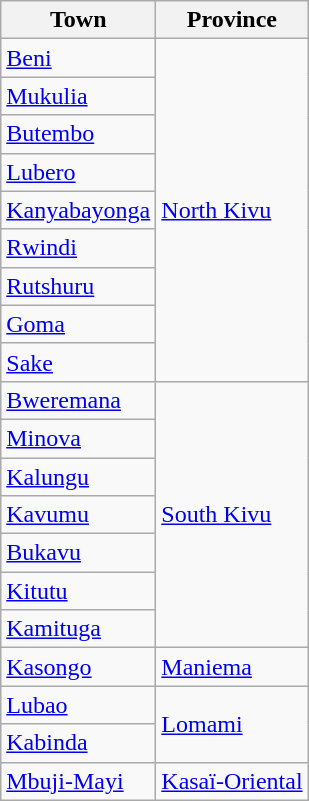<table class="wikitable">
<tr>
<th>Town</th>
<th>Province</th>
</tr>
<tr>
<td><a href='#'>Beni</a></td>
<td rowspan=9><a href='#'>North Kivu</a></td>
</tr>
<tr>
<td><a href='#'>Mukulia</a></td>
</tr>
<tr>
<td><a href='#'>Butembo</a></td>
</tr>
<tr>
<td><a href='#'>Lubero</a></td>
</tr>
<tr>
<td><a href='#'>Kanyabayonga</a></td>
</tr>
<tr>
<td><a href='#'>Rwindi</a></td>
</tr>
<tr>
<td><a href='#'>Rutshuru</a></td>
</tr>
<tr>
<td><a href='#'>Goma</a></td>
</tr>
<tr>
<td><a href='#'>Sake</a></td>
</tr>
<tr>
<td><a href='#'>Bweremana</a></td>
<td rowspan=7><a href='#'>South Kivu</a></td>
</tr>
<tr>
<td><a href='#'>Minova</a></td>
</tr>
<tr>
<td><a href='#'>Kalungu</a></td>
</tr>
<tr>
<td><a href='#'>Kavumu</a></td>
</tr>
<tr>
<td><a href='#'>Bukavu</a></td>
</tr>
<tr>
<td><a href='#'>Kitutu</a></td>
</tr>
<tr>
<td><a href='#'>Kamituga</a></td>
</tr>
<tr>
<td><a href='#'>Kasongo</a></td>
<td><a href='#'>Maniema</a></td>
</tr>
<tr>
<td><a href='#'>Lubao</a></td>
<td rowspan=2><a href='#'>Lomami</a></td>
</tr>
<tr>
<td><a href='#'>Kabinda</a></td>
</tr>
<tr>
<td><a href='#'>Mbuji-Mayi</a></td>
<td><a href='#'>Kasaï-Oriental</a></td>
</tr>
</table>
